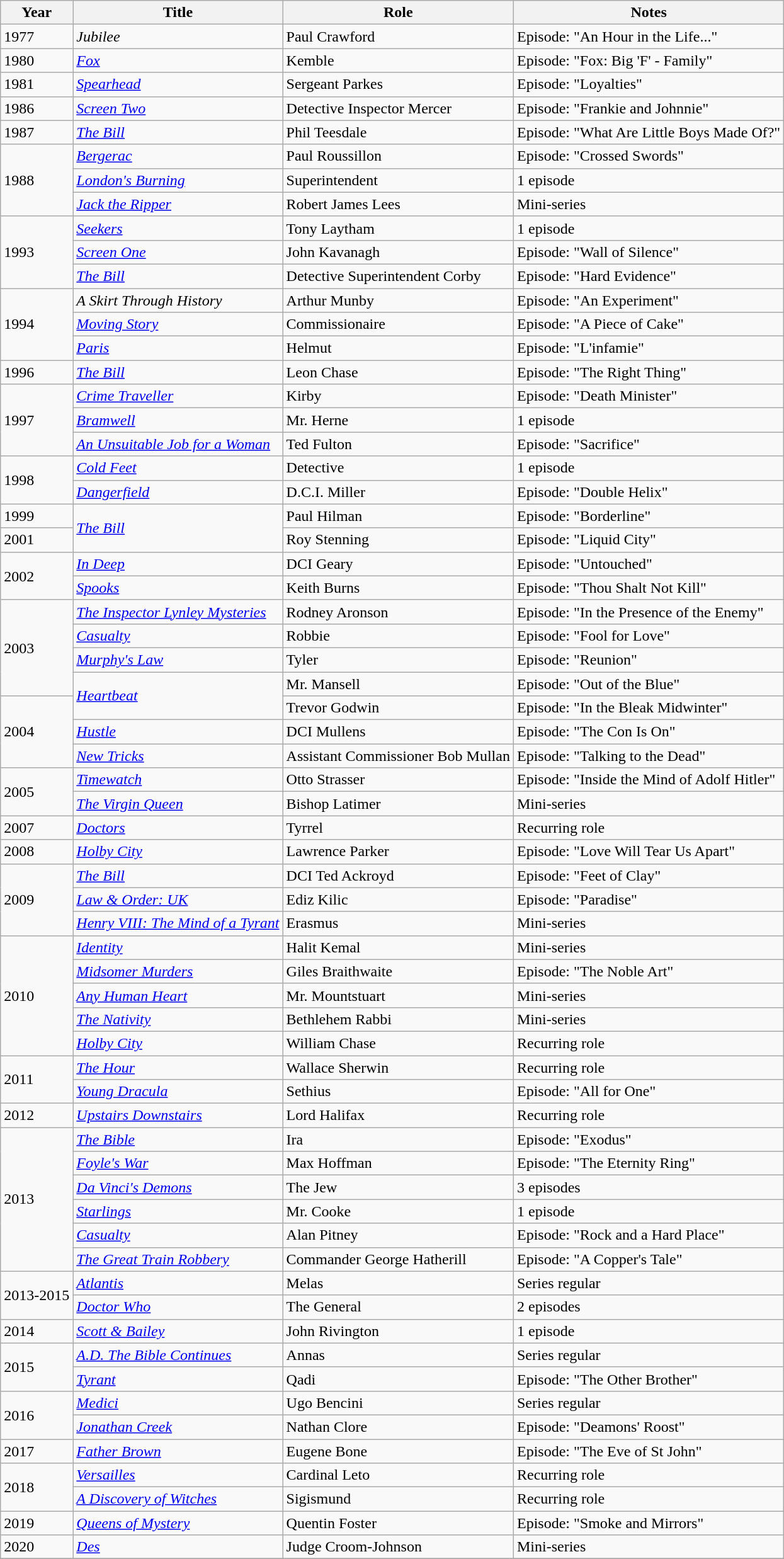<table class="wikitable sortable">
<tr>
<th>Year</th>
<th>Title</th>
<th>Role</th>
<th>Notes</th>
</tr>
<tr>
<td>1977</td>
<td><em>Jubilee</em></td>
<td>Paul Crawford</td>
<td>Episode: "An Hour in the Life..."</td>
</tr>
<tr>
<td>1980</td>
<td><em><a href='#'>Fox</a></em></td>
<td>Kemble</td>
<td>Episode: "Fox: Big 'F' - Family"</td>
</tr>
<tr>
<td>1981</td>
<td><em><a href='#'>Spearhead</a></em></td>
<td>Sergeant Parkes</td>
<td>Episode: "Loyalties"</td>
</tr>
<tr>
<td>1986</td>
<td><em><a href='#'>Screen Two</a></em></td>
<td>Detective Inspector Mercer</td>
<td>Episode: "Frankie and Johnnie"</td>
</tr>
<tr>
<td>1987</td>
<td><em><a href='#'>The Bill</a></em></td>
<td>Phil Teesdale</td>
<td>Episode: "What Are Little Boys Made Of?"</td>
</tr>
<tr>
<td rowspan="3">1988</td>
<td><em><a href='#'>Bergerac</a></em></td>
<td>Paul Roussillon</td>
<td>Episode: "Crossed Swords"</td>
</tr>
<tr>
<td><em><a href='#'>London's Burning</a></em></td>
<td>Superintendent</td>
<td>1 episode</td>
</tr>
<tr>
<td><em><a href='#'>Jack the Ripper</a></em></td>
<td>Robert James Lees</td>
<td>Mini-series</td>
</tr>
<tr>
<td rowspan="3">1993</td>
<td><em><a href='#'>Seekers</a></em></td>
<td>Tony Laytham</td>
<td>1 episode</td>
</tr>
<tr>
<td><em><a href='#'>Screen One</a></em></td>
<td>John Kavanagh</td>
<td>Episode: "Wall of Silence"</td>
</tr>
<tr>
<td><em><a href='#'>The Bill</a></em></td>
<td>Detective Superintendent Corby</td>
<td>Episode: "Hard Evidence"</td>
</tr>
<tr>
<td rowspan="3">1994</td>
<td><em>A Skirt Through History</em></td>
<td>Arthur Munby</td>
<td>Episode: "An Experiment"</td>
</tr>
<tr>
<td><em><a href='#'>Moving Story</a></em></td>
<td>Commissionaire</td>
<td>Episode: "A Piece of Cake"</td>
</tr>
<tr>
<td><em><a href='#'>Paris</a></em></td>
<td>Helmut</td>
<td>Episode: "L'infamie"</td>
</tr>
<tr>
<td>1996</td>
<td><em><a href='#'>The Bill</a></em></td>
<td>Leon Chase</td>
<td>Episode: "The Right Thing"</td>
</tr>
<tr>
<td rowspan="3">1997</td>
<td><em><a href='#'>Crime Traveller</a></em></td>
<td>Kirby</td>
<td>Episode: "Death Minister"</td>
</tr>
<tr>
<td><em><a href='#'>Bramwell</a></em></td>
<td>Mr. Herne</td>
<td>1 episode</td>
</tr>
<tr>
<td><em><a href='#'>An Unsuitable Job for a Woman</a></em></td>
<td>Ted Fulton</td>
<td>Episode: "Sacrifice"</td>
</tr>
<tr>
<td rowspan="2">1998</td>
<td><em><a href='#'>Cold Feet</a></em></td>
<td>Detective</td>
<td>1 episode</td>
</tr>
<tr>
<td><em><a href='#'>Dangerfield</a></em></td>
<td>D.C.I. Miller</td>
<td>Episode: "Double Helix"</td>
</tr>
<tr>
<td>1999</td>
<td rowspan="2"><em><a href='#'>The Bill</a></em></td>
<td>Paul Hilman</td>
<td>Episode: "Borderline"</td>
</tr>
<tr>
<td>2001</td>
<td>Roy Stenning</td>
<td>Episode: "Liquid City"</td>
</tr>
<tr>
<td rowspan="2">2002</td>
<td><em><a href='#'>In Deep</a></em></td>
<td>DCI Geary</td>
<td>Episode: "Untouched"</td>
</tr>
<tr>
<td><em><a href='#'>Spooks</a></em></td>
<td>Keith Burns</td>
<td>Episode: "Thou Shalt Not Kill"</td>
</tr>
<tr>
<td rowspan="4">2003</td>
<td><em><a href='#'>The Inspector Lynley Mysteries</a></em></td>
<td>Rodney Aronson</td>
<td>Episode: "In the Presence of the Enemy"</td>
</tr>
<tr>
<td><em><a href='#'>Casualty</a></em></td>
<td>Robbie</td>
<td>Episode: "Fool for Love"</td>
</tr>
<tr>
<td><em><a href='#'>Murphy's Law</a></em></td>
<td>Tyler</td>
<td>Episode: "Reunion"</td>
</tr>
<tr>
<td rowspan="2"><em><a href='#'>Heartbeat</a></em></td>
<td>Mr. Mansell</td>
<td>Episode: "Out of the Blue"</td>
</tr>
<tr>
<td rowspan="3">2004</td>
<td>Trevor Godwin</td>
<td>Episode: "In the Bleak Midwinter"</td>
</tr>
<tr>
<td><em><a href='#'>Hustle</a></em></td>
<td>DCI Mullens</td>
<td>Episode: "The Con Is On"</td>
</tr>
<tr>
<td><em><a href='#'>New Tricks</a></em></td>
<td>Assistant Commissioner Bob Mullan</td>
<td>Episode: "Talking to the Dead"</td>
</tr>
<tr>
<td rowspan="2">2005</td>
<td><em><a href='#'>Timewatch</a></em></td>
<td>Otto Strasser</td>
<td>Episode: "Inside the Mind of Adolf Hitler"</td>
</tr>
<tr>
<td><em><a href='#'>The Virgin Queen</a></em></td>
<td>Bishop Latimer</td>
<td>Mini-series</td>
</tr>
<tr>
<td>2007</td>
<td><em><a href='#'>Doctors</a></em></td>
<td>Tyrrel</td>
<td>Recurring role</td>
</tr>
<tr>
<td>2008</td>
<td><em><a href='#'>Holby City</a></em></td>
<td>Lawrence Parker</td>
<td>Episode: "Love Will Tear Us Apart"</td>
</tr>
<tr>
<td rowspan="3">2009</td>
<td><em><a href='#'>The Bill</a></em></td>
<td>DCI Ted Ackroyd</td>
<td>Episode: "Feet of Clay"</td>
</tr>
<tr>
<td><em><a href='#'>Law & Order: UK</a></em></td>
<td>Ediz Kilic</td>
<td>Episode: "Paradise"</td>
</tr>
<tr>
<td><em><a href='#'>Henry VIII: The Mind of a Tyrant</a></em></td>
<td>Erasmus</td>
<td>Mini-series</td>
</tr>
<tr>
<td rowspan="5">2010</td>
<td><em><a href='#'>Identity</a></em></td>
<td>Halit Kemal</td>
<td>Mini-series</td>
</tr>
<tr>
<td><em><a href='#'>Midsomer Murders</a></em></td>
<td>Giles Braithwaite</td>
<td>Episode: "The Noble Art"</td>
</tr>
<tr>
<td><em><a href='#'>Any Human Heart</a></em></td>
<td>Mr. Mountstuart</td>
<td>Mini-series</td>
</tr>
<tr>
<td><em><a href='#'>The Nativity</a></em></td>
<td>Bethlehem Rabbi</td>
<td>Mini-series</td>
</tr>
<tr>
<td><em><a href='#'>Holby City</a></em></td>
<td>William Chase</td>
<td>Recurring role</td>
</tr>
<tr>
<td rowspan="2">2011</td>
<td><em><a href='#'>The Hour</a></em></td>
<td>Wallace Sherwin</td>
<td>Recurring role</td>
</tr>
<tr>
<td><em><a href='#'>Young Dracula</a></em></td>
<td>Sethius</td>
<td>Episode: "All for One"</td>
</tr>
<tr>
<td>2012</td>
<td><em><a href='#'>Upstairs Downstairs</a></em></td>
<td>Lord Halifax</td>
<td>Recurring role</td>
</tr>
<tr>
<td rowspan="6">2013</td>
<td><em><a href='#'>The Bible</a></em></td>
<td>Ira</td>
<td>Episode: "Exodus"</td>
</tr>
<tr>
<td><em><a href='#'>Foyle's War</a></em></td>
<td>Max Hoffman</td>
<td>Episode: "The Eternity Ring"</td>
</tr>
<tr>
<td><em><a href='#'>Da Vinci's Demons</a></em></td>
<td>The Jew</td>
<td>3 episodes</td>
</tr>
<tr>
<td><em><a href='#'>Starlings</a></em></td>
<td>Mr. Cooke</td>
<td>1 episode</td>
</tr>
<tr>
<td><em><a href='#'>Casualty</a></em></td>
<td>Alan Pitney</td>
<td>Episode: "Rock and a Hard Place"</td>
</tr>
<tr>
<td><em><a href='#'>The Great Train Robbery</a></em></td>
<td>Commander George Hatherill</td>
<td>Episode: "A Copper's Tale"</td>
</tr>
<tr>
<td rowspan="2">2013-2015</td>
<td><em><a href='#'>Atlantis</a></em></td>
<td>Melas</td>
<td>Series regular</td>
</tr>
<tr>
<td><em><a href='#'>Doctor Who</a></em></td>
<td>The General</td>
<td>2 episodes</td>
</tr>
<tr>
<td>2014</td>
<td><em><a href='#'>Scott & Bailey</a></em></td>
<td>John Rivington</td>
<td>1 episode</td>
</tr>
<tr>
<td rowspan="2">2015</td>
<td><em><a href='#'>A.D. The Bible Continues</a></em></td>
<td>Annas</td>
<td>Series regular</td>
</tr>
<tr>
<td><em><a href='#'>Tyrant</a></em></td>
<td>Qadi</td>
<td>Episode: "The Other Brother"</td>
</tr>
<tr>
<td rowspan="2">2016</td>
<td><em><a href='#'>Medici</a></em></td>
<td>Ugo Bencini</td>
<td>Series regular</td>
</tr>
<tr>
<td><em><a href='#'>Jonathan Creek</a></em></td>
<td>Nathan Clore</td>
<td>Episode: "Deamons' Roost"</td>
</tr>
<tr>
<td>2017</td>
<td><em><a href='#'>Father Brown</a></em></td>
<td>Eugene Bone</td>
<td>Episode: "The Eve of St John"</td>
</tr>
<tr>
<td rowspan="2">2018</td>
<td><em><a href='#'>Versailles</a></em></td>
<td>Cardinal Leto</td>
<td>Recurring role</td>
</tr>
<tr>
<td><em><a href='#'>A Discovery of Witches</a></em></td>
<td>Sigismund</td>
<td>Recurring role</td>
</tr>
<tr>
<td>2019</td>
<td><em><a href='#'>Queens of Mystery</a></em></td>
<td>Quentin Foster</td>
<td>Episode: "Smoke and Mirrors"</td>
</tr>
<tr>
<td>2020</td>
<td><em><a href='#'>Des</a></em></td>
<td>Judge Croom-Johnson</td>
<td>Mini-series</td>
</tr>
<tr>
</tr>
</table>
